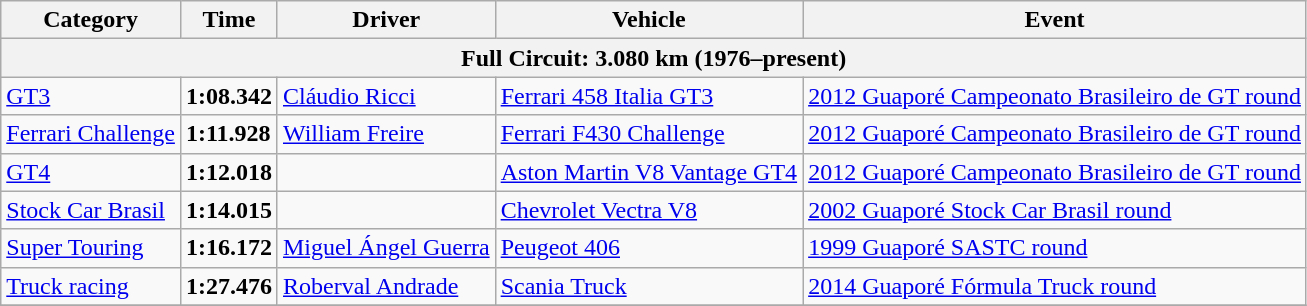<table class="wikitable">
<tr>
<th>Category</th>
<th>Time</th>
<th>Driver</th>
<th>Vehicle</th>
<th>Event</th>
</tr>
<tr>
<th colspan=5>Full Circuit: 3.080 km (1976–present)</th>
</tr>
<tr>
<td><a href='#'>GT3</a></td>
<td><strong>1:08.342</strong></td>
<td><a href='#'>Cláudio Ricci</a></td>
<td><a href='#'>Ferrari 458 Italia GT3</a></td>
<td><a href='#'>2012 Guaporé Campeonato Brasileiro de GT round</a></td>
</tr>
<tr>
<td><a href='#'>Ferrari Challenge</a></td>
<td><strong>1:11.928</strong></td>
<td><a href='#'>William Freire</a></td>
<td><a href='#'>Ferrari F430 Challenge</a></td>
<td><a href='#'>2012 Guaporé Campeonato Brasileiro de GT round</a></td>
</tr>
<tr>
<td><a href='#'>GT4</a></td>
<td><strong>1:12.018</strong></td>
<td></td>
<td><a href='#'>Aston Martin V8 Vantage GT4</a></td>
<td><a href='#'>2012 Guaporé Campeonato Brasileiro de GT round</a></td>
</tr>
<tr>
<td><a href='#'>Stock Car Brasil</a></td>
<td><strong>1:14.015</strong></td>
<td></td>
<td><a href='#'>Chevrolet Vectra V8</a></td>
<td><a href='#'>2002 Guaporé Stock Car Brasil round</a></td>
</tr>
<tr>
<td><a href='#'>Super Touring</a></td>
<td><strong>1:16.172</strong></td>
<td><a href='#'>Miguel Ángel Guerra</a></td>
<td><a href='#'>Peugeot 406</a></td>
<td><a href='#'>1999 Guaporé SASTC round</a></td>
</tr>
<tr>
<td><a href='#'>Truck racing</a></td>
<td><strong>1:27.476</strong></td>
<td><a href='#'>Roberval Andrade</a></td>
<td><a href='#'>Scania Truck</a></td>
<td><a href='#'>2014 Guaporé Fórmula Truck round</a></td>
</tr>
<tr>
</tr>
</table>
